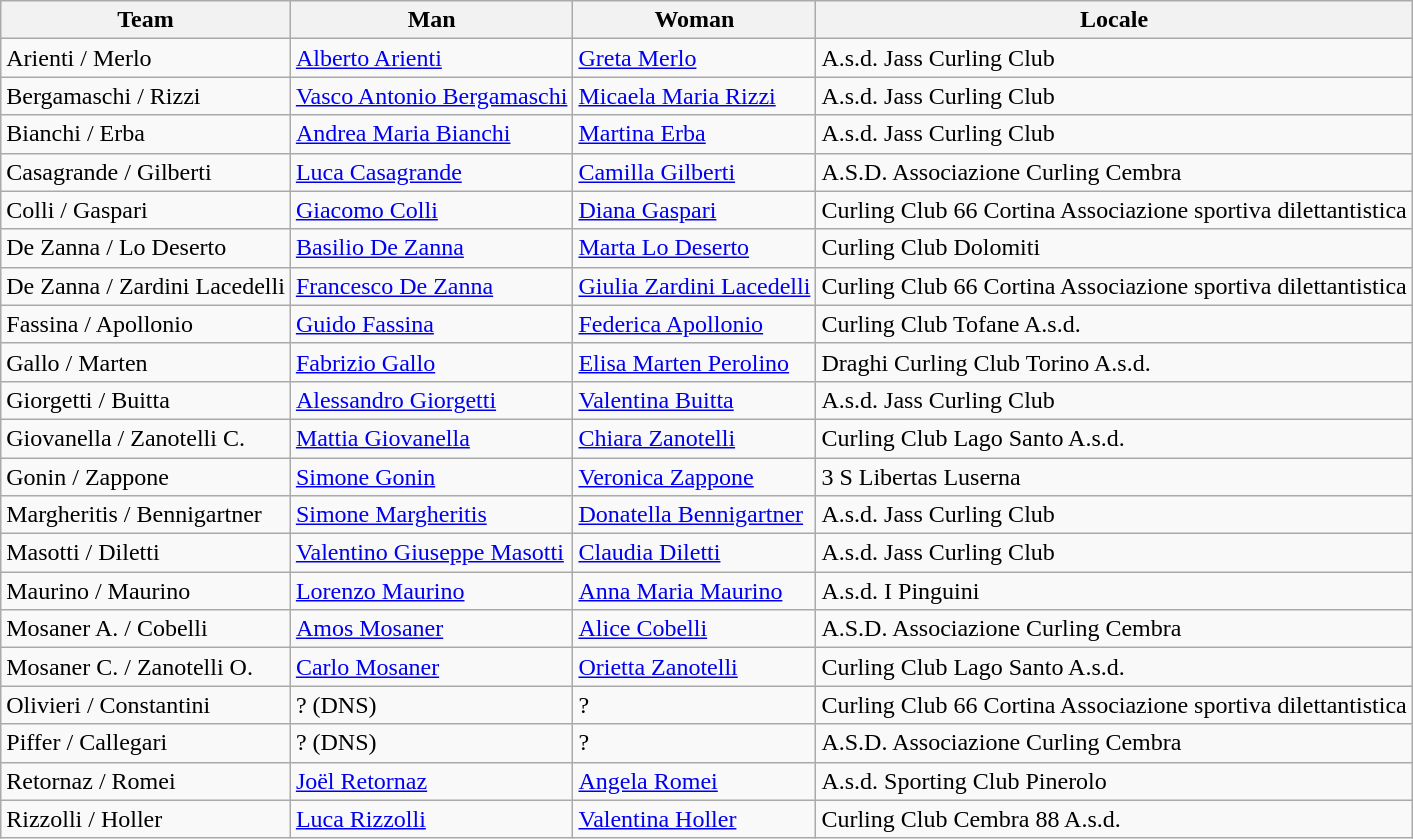<table class="wikitable">
<tr>
<th>Team</th>
<th>Man</th>
<th>Woman</th>
<th>Locale</th>
</tr>
<tr>
<td>Arienti / Merlo</td>
<td><a href='#'>Alberto Arienti</a></td>
<td><a href='#'>Greta Merlo</a></td>
<td>A.s.d. Jass Curling Club</td>
</tr>
<tr>
<td>Bergamaschi / Rizzi</td>
<td><a href='#'>Vasco Antonio Bergamaschi</a></td>
<td><a href='#'>Micaela Maria Rizzi</a></td>
<td>A.s.d. Jass Curling Club</td>
</tr>
<tr>
<td>Bianchi / Erba</td>
<td><a href='#'>Andrea Maria Bianchi</a></td>
<td><a href='#'>Martina Erba</a></td>
<td>A.s.d. Jass Curling Club</td>
</tr>
<tr>
<td>Casagrande / Gilberti</td>
<td><a href='#'>Luca Casagrande</a></td>
<td><a href='#'>Camilla Gilberti</a></td>
<td>A.S.D. Associazione Curling Cembra</td>
</tr>
<tr>
<td>Colli / Gaspari</td>
<td><a href='#'>Giacomo Colli</a></td>
<td><a href='#'>Diana Gaspari</a></td>
<td>Curling Club 66 Cortina Associazione sportiva dilettantistica</td>
</tr>
<tr>
<td>De Zanna / Lo Deserto</td>
<td><a href='#'>Basilio De Zanna</a></td>
<td><a href='#'>Marta Lo Deserto</a></td>
<td>Curling Club Dolomiti</td>
</tr>
<tr>
<td>De Zanna / Zardini Lacedelli</td>
<td><a href='#'>Francesco De Zanna</a></td>
<td><a href='#'>Giulia Zardini Lacedelli</a></td>
<td>Curling Club 66 Cortina Associazione sportiva dilettantistica</td>
</tr>
<tr>
<td>Fassina / Apollonio</td>
<td><a href='#'>Guido Fassina</a></td>
<td><a href='#'>Federica Apollonio</a></td>
<td>Curling Club Tofane A.s.d.</td>
</tr>
<tr>
<td>Gallo / Marten</td>
<td><a href='#'>Fabrizio Gallo</a></td>
<td><a href='#'>Elisa Marten Perolino</a></td>
<td>Draghi Curling Club Torino A.s.d.</td>
</tr>
<tr>
<td>Giorgetti / Buitta</td>
<td><a href='#'>Alessandro Giorgetti</a></td>
<td><a href='#'>Valentina Buitta</a></td>
<td>A.s.d. Jass Curling Club</td>
</tr>
<tr>
<td>Giovanella / Zanotelli C.</td>
<td><a href='#'>Mattia Giovanella</a></td>
<td><a href='#'>Chiara Zanotelli</a></td>
<td>Curling Club Lago Santo A.s.d.</td>
</tr>
<tr>
<td>Gonin / Zappone</td>
<td><a href='#'>Simone Gonin</a></td>
<td><a href='#'>Veronica Zappone</a></td>
<td>3 S Libertas Luserna</td>
</tr>
<tr>
<td>Margheritis / Bennigartner</td>
<td><a href='#'>Simone Margheritis</a></td>
<td><a href='#'>Donatella Bennigartner</a></td>
<td>A.s.d. Jass Curling Club</td>
</tr>
<tr>
<td>Masotti / Diletti</td>
<td><a href='#'>Valentino Giuseppe Masotti</a></td>
<td><a href='#'>Claudia Diletti</a></td>
<td>A.s.d. Jass Curling Club</td>
</tr>
<tr>
<td>Maurino / Maurino</td>
<td><a href='#'>Lorenzo Maurino</a></td>
<td><a href='#'>Anna Maria Maurino</a></td>
<td>A.s.d. I Pinguini</td>
</tr>
<tr>
<td>Mosaner A. / Cobelli</td>
<td><a href='#'>Amos Mosaner</a></td>
<td><a href='#'>Alice Cobelli</a></td>
<td>A.S.D. Associazione Curling Cembra</td>
</tr>
<tr>
<td>Mosaner C. / Zanotelli O.</td>
<td><a href='#'>Carlo Mosaner</a></td>
<td><a href='#'>Orietta Zanotelli</a></td>
<td>Curling Club Lago Santo A.s.d.</td>
</tr>
<tr>
<td>Olivieri / Constantini</td>
<td>? (DNS)</td>
<td>?</td>
<td>Curling Club 66 Cortina Associazione sportiva dilettantistica</td>
</tr>
<tr>
<td>Piffer / Callegari</td>
<td>? (DNS)</td>
<td>?</td>
<td>A.S.D. Associazione Curling Cembra</td>
</tr>
<tr>
<td>Retornaz / Romei</td>
<td><a href='#'>Joël Retornaz</a></td>
<td><a href='#'>Angela Romei</a></td>
<td>A.s.d. Sporting Club Pinerolo</td>
</tr>
<tr>
<td>Rizzolli / Holler</td>
<td><a href='#'>Luca Rizzolli</a></td>
<td><a href='#'>Valentina Holler</a></td>
<td>Curling Club Cembra 88 A.s.d.</td>
</tr>
</table>
